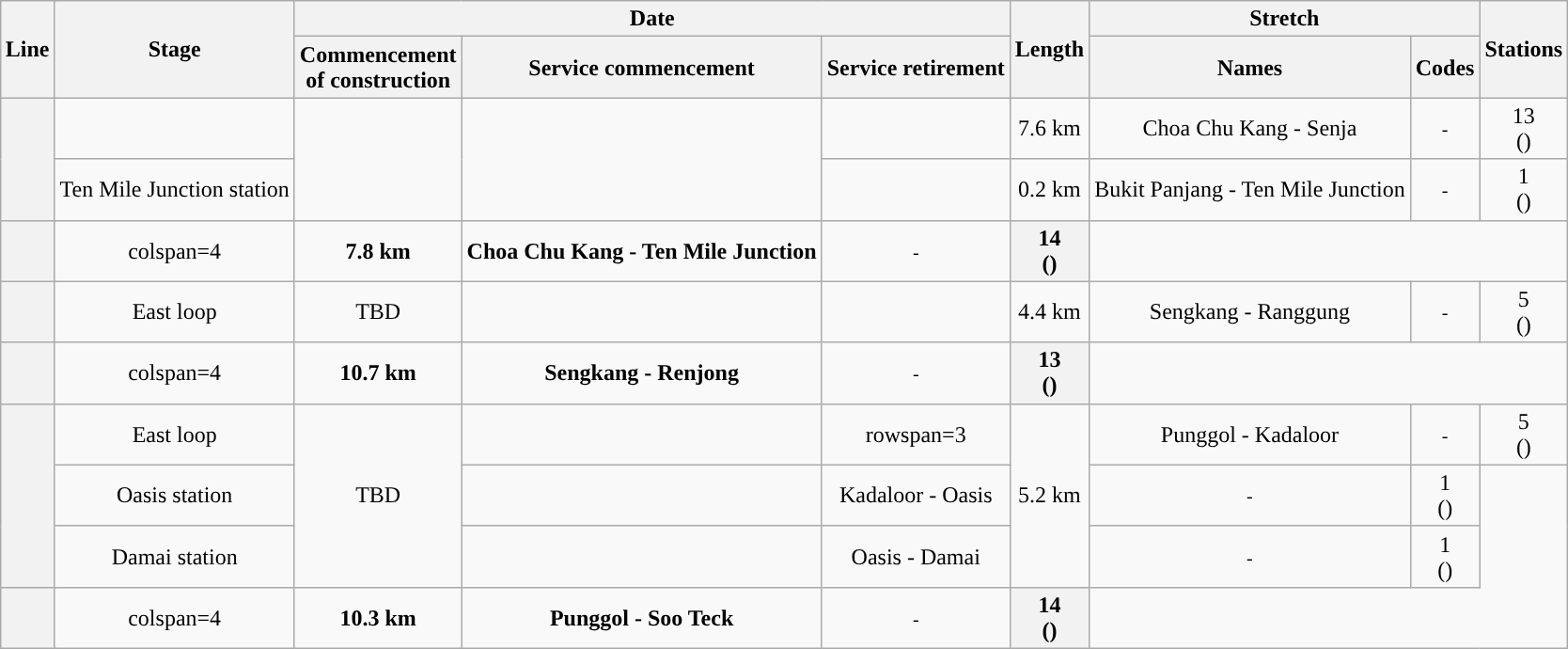<table class=wikitable style="margin:0 auto;text-align:center">
<tr>
<th colspan="2" rowspan="2">Line</th>
<th rowspan="2">Stage</th>
<th colspan=3>Date</th>
<th rowspan="2">Length</th>
<th colspan="2">Stretch</th>
<th rowspan="2">Stations</th>
</tr>
<tr>
<th>Commencement<br>of construction</th>
<th>Service commencement</th>
<th>Service retirement</th>
<th>Names</th>
<th>Codes</th>
</tr>
<tr>
<th colspan="2" rowspan="2" style="background-color:#"><a href='#'></a></th>
<td></td>
<td rowspan="2"></td>
<td rowspan="2"></td>
<td></td>
<td>7.6 km</td>
<td>Choa Chu Kang - Senja</td>
<td><small> - </small></td>
<td>13<br>()</td>
</tr>
<tr>
<td>Ten Mile Junction station</td>
<td></td>
<td>0.2 km</td>
<td>Bukit Panjang - Ten Mile Junction</td>
<td><small> - </small></td>
<td>1<br>()</td>
</tr>
<tr>
<th colspan="2" style="background-color:#"></th>
<td>colspan=4 </td>
<td><strong>7.8 km</strong></td>
<td><strong>Choa Chu Kang - Ten Mile Junction</strong></td>
<td><small> - </small></td>
<th><strong>14<br>()</strong></th>
</tr>
<tr>
<th colspan="2" style="background-color:#"><a href='#'></a></th>
<td>East loop</td>
<td>TBD</td>
<td></td>
<td></td>
<td>4.4 km</td>
<td>Sengkang - Ranggung</td>
<td><small> - </small></td>
<td>5<br>()</td>
</tr>
<tr>
<th colspan="2" style="background-color:#"></th>
<td>colspan=4 </td>
<td><strong>10.7 km</strong></td>
<td><strong>Sengkang - Renjong</strong></td>
<td><small> - </small></td>
<th><strong>13<br>()</strong></th>
</tr>
<tr>
<th colspan="2" rowspan="3" style="background-color:#"><a href='#'></a></th>
<td>East loop</td>
<td rowspan="3">TBD</td>
<td></td>
<td>rowspan=3 </td>
<td rowspan="3">5.2 km</td>
<td>Punggol - Kadaloor</td>
<td><small> - </small></td>
<td>5<br>()</td>
</tr>
<tr>
<td>Oasis station</td>
<td></td>
<td>Kadaloor - Oasis</td>
<td><small> - </small></td>
<td>1<br>()</td>
</tr>
<tr>
<td>Damai station</td>
<td></td>
<td>Oasis - Damai</td>
<td><small> - </small></td>
<td>1<br>()</td>
</tr>
<tr>
<th colspan="2" style="background-color:#"></th>
<td>colspan=4 </td>
<td><strong>10.3 km</strong></td>
<td><strong>Punggol - Soo Teck</strong></td>
<td><small> - </small></td>
<th>14<br>()</th>
</tr>
</table>
